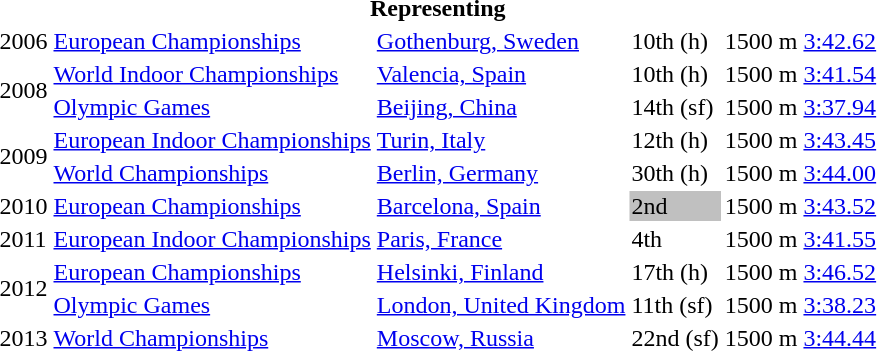<table>
<tr>
<th colspan="6">Representing </th>
</tr>
<tr>
<td>2006</td>
<td><a href='#'>European Championships</a></td>
<td><a href='#'>Gothenburg, Sweden</a></td>
<td>10th (h)</td>
<td>1500 m</td>
<td><a href='#'>3:42.62</a></td>
</tr>
<tr>
<td rowspan=2>2008</td>
<td><a href='#'>World Indoor Championships</a></td>
<td><a href='#'>Valencia, Spain</a></td>
<td>10th (h)</td>
<td>1500 m</td>
<td><a href='#'>3:41.54</a></td>
</tr>
<tr>
<td><a href='#'>Olympic Games</a></td>
<td><a href='#'>Beijing, China</a></td>
<td>14th (sf)</td>
<td>1500 m</td>
<td><a href='#'>3:37.94</a></td>
</tr>
<tr>
<td rowspan=2>2009</td>
<td><a href='#'>European Indoor Championships</a></td>
<td><a href='#'>Turin, Italy</a></td>
<td>12th (h)</td>
<td>1500 m</td>
<td><a href='#'>3:43.45</a></td>
</tr>
<tr>
<td><a href='#'>World Championships</a></td>
<td><a href='#'>Berlin, Germany</a></td>
<td>30th (h)</td>
<td>1500 m</td>
<td><a href='#'>3:44.00</a></td>
</tr>
<tr>
<td>2010</td>
<td><a href='#'>European Championships</a></td>
<td><a href='#'>Barcelona, Spain</a></td>
<td bgcolor=silver>2nd</td>
<td>1500 m</td>
<td><a href='#'>3:43.52</a></td>
</tr>
<tr>
<td>2011</td>
<td><a href='#'>European Indoor Championships</a></td>
<td><a href='#'>Paris, France</a></td>
<td>4th</td>
<td>1500 m</td>
<td><a href='#'>3:41.55</a></td>
</tr>
<tr>
<td rowspan=2>2012</td>
<td><a href='#'>European Championships</a></td>
<td><a href='#'>Helsinki, Finland</a></td>
<td>17th (h)</td>
<td>1500 m</td>
<td><a href='#'>3:46.52</a></td>
</tr>
<tr>
<td><a href='#'>Olympic Games</a></td>
<td><a href='#'>London, United Kingdom</a></td>
<td>11th (sf)</td>
<td>1500 m</td>
<td><a href='#'>3:38.23</a></td>
</tr>
<tr>
<td>2013</td>
<td><a href='#'>World Championships</a></td>
<td><a href='#'>Moscow, Russia</a></td>
<td>22nd (sf)</td>
<td>1500 m</td>
<td><a href='#'>3:44.44</a></td>
</tr>
</table>
